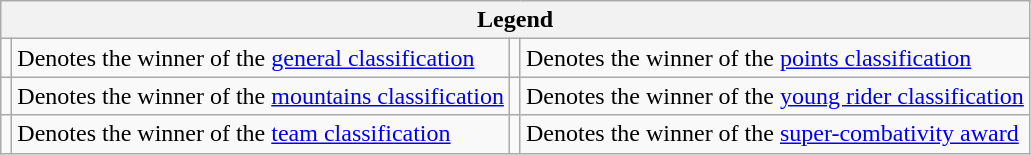<table class="wikitable">
<tr>
<th scope="col" colspan="4">Legend</th>
</tr>
<tr>
<td></td>
<td>Denotes the winner of the <a href='#'>general classification</a></td>
<td></td>
<td>Denotes the winner of the <a href='#'>points classification</a></td>
</tr>
<tr>
<td></td>
<td>Denotes the winner of the <a href='#'>mountains classification</a></td>
<td></td>
<td>Denotes the winner of the <a href='#'>young rider classification</a></td>
</tr>
<tr>
<td></td>
<td>Denotes the winner of the <a href='#'>team classification</a></td>
<td></td>
<td>Denotes the winner of the <a href='#'>super-combativity award</a></td>
</tr>
</table>
